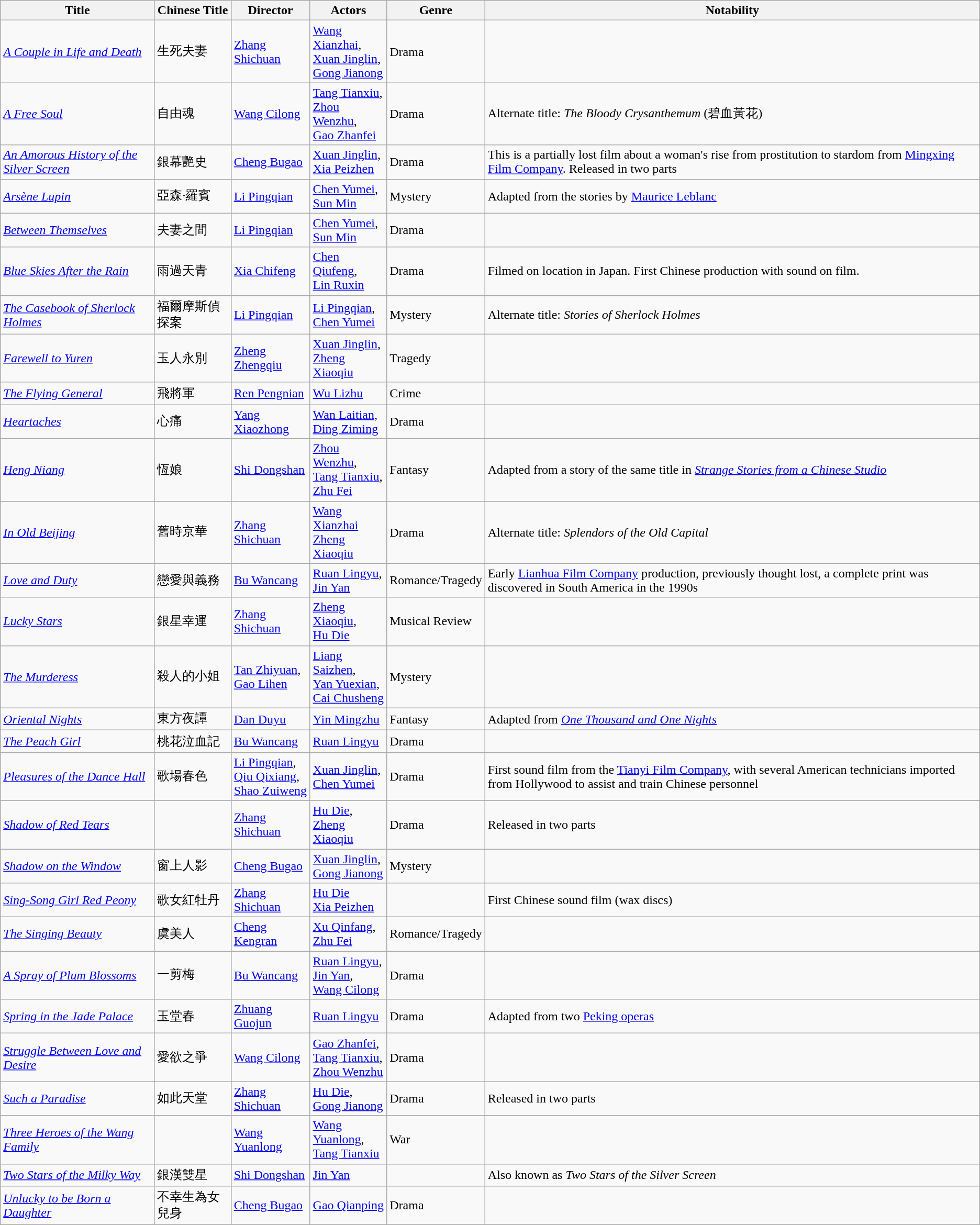<table class="wikitable">
<tr>
<th>Title</th>
<th>Chinese Title</th>
<th>Director</th>
<th>Actors</th>
<th>Genre</th>
<th>Notability</th>
</tr>
<tr>
<td><em><a href='#'>A Couple in Life and Death</a></em></td>
<td>生死夫妻</td>
<td><a href='#'>Zhang Shichuan</a></td>
<td><a href='#'>Wang Xianzhai</a>,<br><a href='#'>Xuan Jinglin</a>,<br><a href='#'>Gong Jianong</a><br></td>
<td>Drama</td>
<td></td>
</tr>
<tr>
<td><em><a href='#'>A Free Soul</a></em></td>
<td>自由魂</td>
<td><a href='#'>Wang Cilong</a></td>
<td><a href='#'>Tang Tianxiu</a>,<br><a href='#'>Zhou Wenzhu</a>,<br><a href='#'>Gao Zhanfei</a><br></td>
<td>Drama</td>
<td>Alternate title:  <em>The Bloody Crysanthemum</em> (碧血黃花)</td>
</tr>
<tr>
<td><em><a href='#'>An Amorous History of the Silver Screen</a></em></td>
<td>銀幕艷史</td>
<td><a href='#'>Cheng Bugao</a></td>
<td><a href='#'>Xuan Jinglin</a>,<br><a href='#'>Xia Peizhen</a></td>
<td>Drama</td>
<td>This is a partially lost film about a woman's rise from prostitution to stardom from <a href='#'>Mingxing Film Company</a>. Released in two parts</td>
</tr>
<tr>
<td><em><a href='#'>Arsène Lupin</a></em></td>
<td>亞森·羅賓</td>
<td><a href='#'>Li Pingqian</a></td>
<td><a href='#'>Chen Yumei</a>,<br><a href='#'>Sun Min</a><br></td>
<td>Mystery</td>
<td>Adapted from the stories by <a href='#'>Maurice Leblanc</a></td>
</tr>
<tr>
<td><em><a href='#'>Between Themselves</a></em></td>
<td>夫妻之間</td>
<td><a href='#'>Li Pingqian</a></td>
<td><a href='#'>Chen Yumei</a>,<br><a href='#'>Sun Min</a><br></td>
<td>Drama</td>
<td></td>
</tr>
<tr>
<td><em><a href='#'>Blue Skies After the Rain</a></em></td>
<td>雨過天青</td>
<td><a href='#'>Xia Chifeng</a></td>
<td><a href='#'>Chen Qiufeng</a>,<br><a href='#'>Lin Ruxin</a><br></td>
<td>Drama</td>
<td>Filmed on location in Japan.  First Chinese production with sound on film.</td>
</tr>
<tr>
<td><em><a href='#'>The Casebook of Sherlock Holmes</a></em></td>
<td>福爾摩斯偵探案</td>
<td><a href='#'>Li Pingqian</a></td>
<td><a href='#'>Li Pingqian</a>,<br><a href='#'>Chen Yumei</a><br></td>
<td>Mystery</td>
<td>Alternate title:  <em>Stories of Sherlock Holmes</em></td>
</tr>
<tr>
<td><em><a href='#'>Farewell to Yuren</a></em></td>
<td>玉人永別</td>
<td><a href='#'>Zheng Zhengqiu</a></td>
<td><a href='#'>Xuan Jinglin</a>,<br><a href='#'>Zheng Xiaoqiu</a></td>
<td>Tragedy</td>
<td></td>
</tr>
<tr>
<td><em><a href='#'>The Flying General</a></em></td>
<td>飛將軍</td>
<td><a href='#'>Ren Pengnian</a></td>
<td><a href='#'>Wu Lizhu</a></td>
<td>Crime</td>
<td></td>
</tr>
<tr>
<td><em><a href='#'>Heartaches</a></em></td>
<td>心痛</td>
<td><a href='#'>Yang Xiaozhong</a></td>
<td><a href='#'>Wan Laitian</a>,<br><a href='#'>Ding Ziming</a><br></td>
<td>Drama</td>
<td></td>
</tr>
<tr>
<td><em><a href='#'>Heng Niang</a></em></td>
<td>恆娘</td>
<td><a href='#'>Shi Dongshan</a></td>
<td><a href='#'>Zhou Wenzhu</a>,<br><a href='#'>Tang Tianxiu</a>,<br><a href='#'>Zhu Fei</a><br></td>
<td>Fantasy</td>
<td>Adapted from a story of the same title in <em><a href='#'>Strange Stories from a Chinese Studio</a></em></td>
</tr>
<tr>
<td><em><a href='#'>In Old Beijing</a></em></td>
<td>舊時京華</td>
<td><a href='#'>Zhang Shichuan</a></td>
<td><a href='#'>Wang Xianzhai</a><br><a href='#'>Zheng Xiaoqiu</a><br></td>
<td>Drama</td>
<td>Alternate title:  <em>Splendors of the Old Capital</em></td>
</tr>
<tr>
<td><em><a href='#'>Love and Duty</a></em></td>
<td>戀愛與義務</td>
<td><a href='#'>Bu Wancang</a></td>
<td><a href='#'>Ruan Lingyu</a>,<br><a href='#'>Jin Yan</a></td>
<td>Romance/Tragedy</td>
<td>Early <a href='#'>Lianhua Film Company</a> production, previously thought lost, a complete print was discovered in South America in the 1990s</td>
</tr>
<tr>
<td><em><a href='#'>Lucky Stars</a></em></td>
<td>銀星幸運</td>
<td><a href='#'>Zhang Shichuan</a></td>
<td><a href='#'>Zheng Xiaoqiu</a>,<br><a href='#'>Hu Die</a><br></td>
<td>Musical Review</td>
<td></td>
</tr>
<tr>
<td><em><a href='#'>The Murderess</a></em></td>
<td>殺人的小姐</td>
<td><a href='#'>Tan Zhiyuan</a>,<br><a href='#'>Gao Lihen</a><br></td>
<td><a href='#'>Liang Saizhen</a>,<br><a href='#'>Yan Yuexian</a>,<br><a href='#'>Cai Chusheng</a></td>
<td>Mystery</td>
<td></td>
</tr>
<tr>
<td><em><a href='#'>Oriental Nights</a></em></td>
<td>東方夜譚</td>
<td><a href='#'>Dan Duyu</a></td>
<td><a href='#'>Yin Mingzhu</a></td>
<td>Fantasy</td>
<td>Adapted from <em><a href='#'>One Thousand and One Nights</a></em></td>
</tr>
<tr>
<td><em><a href='#'>The Peach Girl</a></em></td>
<td>桃花泣血記</td>
<td><a href='#'>Bu Wancang</a></td>
<td><a href='#'>Ruan Lingyu</a></td>
<td>Drama</td>
<td></td>
</tr>
<tr>
<td><em><a href='#'>Pleasures of the Dance Hall</a></em></td>
<td>歌場春色</td>
<td><a href='#'>Li Pingqian</a>,<br><a href='#'>Qiu Qixiang</a>,<br><a href='#'>Shao Zuiweng</a><br></td>
<td><a href='#'>Xuan Jinglin</a>,<br><a href='#'>Chen Yumei</a></td>
<td>Drama</td>
<td>First sound film from the <a href='#'>Tianyi Film Company</a>, with several American technicians imported from Hollywood to assist and train Chinese personnel</td>
</tr>
<tr>
<td><em><a href='#'>Shadow of Red Tears</a></em></td>
<td></td>
<td><a href='#'>Zhang Shichuan</a></td>
<td><a href='#'>Hu Die</a>,<br><a href='#'>Zheng Xiaoqiu</a><br></td>
<td>Drama</td>
<td>Released in two parts</td>
</tr>
<tr>
<td><em><a href='#'>Shadow on the Window</a></em></td>
<td>窗上人影</td>
<td><a href='#'>Cheng Bugao</a></td>
<td><a href='#'>Xuan Jinglin</a>,<br><a href='#'>Gong Jianong</a><br></td>
<td>Mystery</td>
<td></td>
</tr>
<tr>
<td><em><a href='#'>Sing-Song Girl Red Peony</a></em></td>
<td>歌女紅牡丹</td>
<td><a href='#'>Zhang Shichuan</a></td>
<td><a href='#'>Hu Die</a><br><a href='#'>Xia Peizhen</a><br></td>
<td></td>
<td>First Chinese sound film (wax discs)</td>
</tr>
<tr>
<td><em><a href='#'>The Singing Beauty</a></em></td>
<td>虞美人</td>
<td><a href='#'>Cheng Kengran</a></td>
<td><a href='#'>Xu Qinfang</a>,<br><a href='#'>Zhu Fei</a></td>
<td>Romance/Tragedy</td>
<td></td>
</tr>
<tr>
<td><em><a href='#'>A Spray of Plum Blossoms</a></em></td>
<td>一剪梅</td>
<td><a href='#'>Bu Wancang</a></td>
<td><a href='#'>Ruan Lingyu</a>,<br><a href='#'>Jin Yan</a>,<br><a href='#'>Wang Cilong</a></td>
<td>Drama</td>
<td></td>
</tr>
<tr>
<td><em><a href='#'>Spring in the Jade Palace</a></em></td>
<td>玉堂春</td>
<td><a href='#'>Zhuang Guojun</a></td>
<td><a href='#'>Ruan Lingyu</a></td>
<td>Drama</td>
<td>Adapted from two <a href='#'>Peking operas</a></td>
</tr>
<tr>
<td><em><a href='#'>Struggle Between Love and Desire</a></em></td>
<td>愛欲之爭</td>
<td><a href='#'>Wang Cilong</a></td>
<td><a href='#'>Gao Zhanfei</a>,<br><a href='#'>Tang Tianxiu</a>,<br><a href='#'>Zhou Wenzhu</a></td>
<td>Drama</td>
<td></td>
</tr>
<tr>
<td><em><a href='#'>Such a Paradise</a></em></td>
<td>如此天堂</td>
<td><a href='#'>Zhang Shichuan</a></td>
<td><a href='#'>Hu Die</a>,<br><a href='#'>Gong Jianong</a></td>
<td>Drama</td>
<td>Released in two parts</td>
</tr>
<tr>
<td><em><a href='#'>Three Heroes of the Wang Family</a></em></td>
<td></td>
<td><a href='#'>Wang Yuanlong</a></td>
<td><a href='#'>Wang Yuanlong</a>,<br><a href='#'>Tang Tianxiu</a><br></td>
<td>War</td>
<td></td>
</tr>
<tr>
<td><em><a href='#'>Two Stars of the Milky Way</a></em></td>
<td>銀漢雙星</td>
<td><a href='#'>Shi Dongshan</a></td>
<td><a href='#'>Jin Yan</a></td>
<td></td>
<td>Also known as <em>Two Stars of the Silver Screen</em></td>
</tr>
<tr>
<td><em><a href='#'>Unlucky to be Born a Daughter</a></em></td>
<td>不幸生為女兒身</td>
<td><a href='#'>Cheng Bugao</a></td>
<td><a href='#'>Gao Qianping</a></td>
<td>Drama</td>
<td></td>
</tr>
</table>
